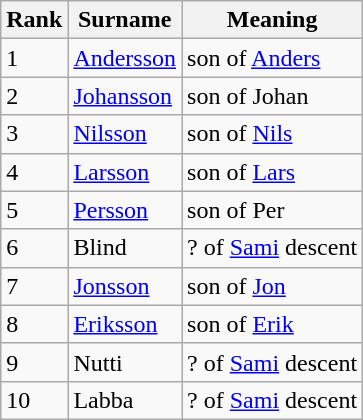<table class="wikitable">
<tr>
<th>Rank</th>
<th>Surname</th>
<th>Meaning</th>
</tr>
<tr>
<td>1</td>
<td><a href='#'>Andersson</a></td>
<td>son of <a href='#'>Anders</a></td>
</tr>
<tr>
<td>2</td>
<td><a href='#'>Johansson</a></td>
<td>son of Johan</td>
</tr>
<tr>
<td>3</td>
<td><a href='#'>Nilsson</a></td>
<td>son of <a href='#'>Nils</a></td>
</tr>
<tr>
<td>4</td>
<td><a href='#'>Larsson</a></td>
<td>son of <a href='#'>Lars</a></td>
</tr>
<tr>
<td>5</td>
<td><a href='#'>Persson</a></td>
<td>son of Per</td>
</tr>
<tr>
<td>6</td>
<td>Blind</td>
<td>? of <a href='#'>Sami</a> descent</td>
</tr>
<tr>
<td>7</td>
<td><a href='#'>Jonsson</a></td>
<td>son of <a href='#'>Jon</a></td>
</tr>
<tr>
<td>8</td>
<td><a href='#'>Eriksson</a></td>
<td>son of <a href='#'>Erik</a></td>
</tr>
<tr>
<td>9</td>
<td>Nutti</td>
<td>? of <a href='#'>Sami</a> descent</td>
</tr>
<tr>
<td>10</td>
<td>Labba</td>
<td>? of <a href='#'>Sami</a> descent</td>
</tr>
</table>
